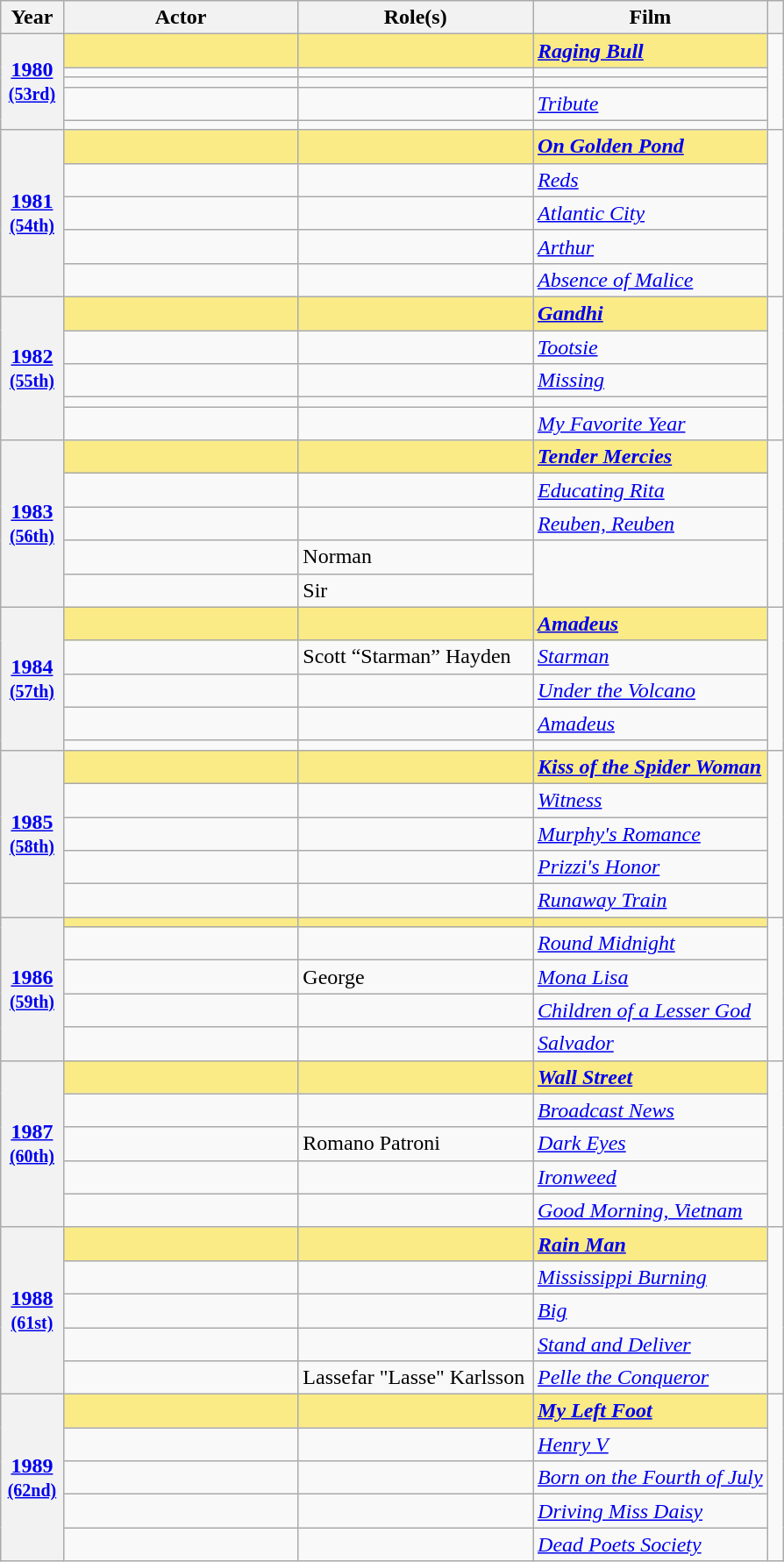<table class="wikitable sortable">
<tr>
<th scope="col" style="width:8%;">Year</th>
<th scope="col" style="width:30%;">Actor</th>
<th scope="col" style="width:30%;">Role(s)</th>
<th scope="col" style="width:30%;">Film</th>
<th scope="col" style="width:2%;" class="unsortable"></th>
</tr>
<tr>
<th scope="row" rowspan=5 style="text-align:center"><a href='#'>1980</a> <br><small><a href='#'>(53rd)</a> </small></th>
<td style="background:#FAEB86;"><strong> </strong></td>
<td style="background:#FAEB86;"><strong></strong></td>
<td style="background:#FAEB86;"><strong><em><a href='#'>Raging Bull</a></em></strong></td>
<td rowspan=5></td>
</tr>
<tr>
<td></td>
<td></td>
<td></td>
</tr>
<tr>
<td></td>
<td></td>
<td></td>
</tr>
<tr>
<td></td>
<td></td>
<td><em><a href='#'>Tribute</a></em></td>
</tr>
<tr>
<td></td>
<td></td>
<td></td>
</tr>
<tr>
<th scope="row" rowspan=5 style="text-align:center"><a href='#'>1981</a> <br><small><a href='#'>(54th)</a> </small></th>
<td style="background:#FAEB86;"><strong> </strong></td>
<td style="background:#FAEB86;"><strong></strong></td>
<td style="background:#FAEB86;"><strong><em><a href='#'>On Golden Pond</a></em></strong></td>
<td rowspan=5></td>
</tr>
<tr>
<td></td>
<td></td>
<td><em><a href='#'>Reds</a></em></td>
</tr>
<tr>
<td></td>
<td></td>
<td><em><a href='#'>Atlantic City</a></em></td>
</tr>
<tr>
<td></td>
<td></td>
<td><em><a href='#'>Arthur</a></em></td>
</tr>
<tr>
<td></td>
<td></td>
<td><em><a href='#'>Absence of Malice</a></em></td>
</tr>
<tr>
<th scope="row" rowspan=5 style="text-align:center"><a href='#'>1982</a> <br><small><a href='#'>(55th)</a> </small></th>
<td style="background:#FAEB86;"><strong> </strong></td>
<td style="background:#FAEB86;"><strong></strong></td>
<td style="background:#FAEB86;"><strong><em><a href='#'>Gandhi</a></em></strong></td>
<td rowspan=5></td>
</tr>
<tr>
<td></td>
<td></td>
<td><em><a href='#'>Tootsie</a></em></td>
</tr>
<tr>
<td></td>
<td></td>
<td><em><a href='#'>Missing</a></em></td>
</tr>
<tr>
<td></td>
<td></td>
<td></td>
</tr>
<tr>
<td></td>
<td></td>
<td><em><a href='#'>My Favorite Year</a></em></td>
</tr>
<tr>
<th scope="row" rowspan=5 style="text-align:center"><a href='#'>1983</a> <br><small><a href='#'>(56th)</a> </small></th>
<td style="background:#FAEB86;"><strong> </strong></td>
<td style="background:#FAEB86;"><strong></strong></td>
<td style="background:#FAEB86;"><strong><em><a href='#'>Tender Mercies</a></em></strong></td>
<td rowspan=5></td>
</tr>
<tr>
<td></td>
<td></td>
<td><em><a href='#'>Educating Rita</a></em></td>
</tr>
<tr>
<td></td>
<td></td>
<td><em><a href='#'>Reuben, Reuben</a></em></td>
</tr>
<tr>
<td></td>
<td>Norman</td>
<td rowspan="2"></td>
</tr>
<tr>
<td></td>
<td>Sir</td>
</tr>
<tr>
<th scope="row" rowspan=5 style="text-align:center"><a href='#'>1984</a> <br><small><a href='#'>(57th)</a> </small></th>
<td style="background:#FAEB86;"><strong> </strong></td>
<td style="background:#FAEB86;"><strong></strong></td>
<td style="background:#FAEB86;"><strong><em><a href='#'>Amadeus</a></em></strong></td>
<td rowspan=5></td>
</tr>
<tr>
<td></td>
<td>Scott “Starman” Hayden</td>
<td><em><a href='#'>Starman</a></em></td>
</tr>
<tr>
<td></td>
<td></td>
<td><em><a href='#'>Under the Volcano</a></em></td>
</tr>
<tr>
<td></td>
<td></td>
<td><em><a href='#'>Amadeus</a></em></td>
</tr>
<tr>
<td></td>
<td></td>
<td></td>
</tr>
<tr>
<th scope="row" rowspan=5 style="text-align:center"><a href='#'>1985</a> <br><small><a href='#'>(58th)</a> </small></th>
<td style="background:#FAEB86;"><strong> </strong></td>
<td style="background:#FAEB86;"><strong></strong></td>
<td style="background:#FAEB86;"><strong><em><a href='#'>Kiss of the Spider Woman</a></em></strong></td>
<td rowspan=5></td>
</tr>
<tr>
<td></td>
<td></td>
<td><em><a href='#'>Witness</a></em></td>
</tr>
<tr>
<td></td>
<td></td>
<td><em><a href='#'>Murphy's Romance</a></em></td>
</tr>
<tr>
<td></td>
<td></td>
<td><em><a href='#'>Prizzi's Honor</a></em></td>
</tr>
<tr>
<td></td>
<td></td>
<td><em><a href='#'>Runaway Train</a></em></td>
</tr>
<tr>
<th scope="row" rowspan=5 style="text-align:center"><a href='#'>1986</a> <br><small><a href='#'>(59th)</a> </small></th>
<td style="background:#FAEB86;"><strong> </strong></td>
<td style="background:#FAEB86;"><strong></strong></td>
<td style="background:#FAEB86;"><strong></strong></td>
<td rowspan=5></td>
</tr>
<tr>
<td></td>
<td></td>
<td><em><a href='#'>Round Midnight</a></em></td>
</tr>
<tr>
<td></td>
<td>George</td>
<td><em><a href='#'>Mona Lisa</a></em></td>
</tr>
<tr>
<td></td>
<td></td>
<td><em><a href='#'>Children of a Lesser God</a></em></td>
</tr>
<tr>
<td></td>
<td></td>
<td><em><a href='#'>Salvador</a></em></td>
</tr>
<tr>
<th scope="row" rowspan=5 style="text-align:center"><a href='#'>1987</a> <br><small><a href='#'>(60th)</a> </small></th>
<td style="background:#FAEB86;"><strong> </strong></td>
<td style="background:#FAEB86;"><strong></strong></td>
<td style="background:#FAEB86;"><strong><em><a href='#'>Wall Street</a></em></strong></td>
<td rowspan=5></td>
</tr>
<tr>
<td></td>
<td></td>
<td><em><a href='#'>Broadcast News</a></em></td>
</tr>
<tr>
<td></td>
<td>Romano Patroni</td>
<td><em><a href='#'>Dark Eyes</a></em></td>
</tr>
<tr>
<td></td>
<td></td>
<td><em><a href='#'>Ironweed</a></em></td>
</tr>
<tr>
<td></td>
<td></td>
<td><em><a href='#'>Good Morning, Vietnam</a></em></td>
</tr>
<tr>
<th scope="row" rowspan=5 style="text-align:center"><a href='#'>1988</a> <br><small><a href='#'>(61st)</a> </small></th>
<td style="background:#FAEB86;"><strong> </strong></td>
<td style="background:#FAEB86;"><strong></strong></td>
<td style="background:#FAEB86;"><strong><em><a href='#'>Rain Man</a></em></strong></td>
<td rowspan=5></td>
</tr>
<tr>
<td></td>
<td></td>
<td><em><a href='#'>Mississippi Burning</a></em></td>
</tr>
<tr>
<td></td>
<td></td>
<td><em><a href='#'>Big</a></em></td>
</tr>
<tr>
<td></td>
<td></td>
<td><em><a href='#'>Stand and Deliver</a></em></td>
</tr>
<tr>
<td></td>
<td>Lassefar "Lasse" Karlsson</td>
<td><em><a href='#'>Pelle the Conqueror</a></em></td>
</tr>
<tr>
<th scope="row" rowspan=5 style="text-align:center"><a href='#'>1989</a> <br><small><a href='#'>(62nd)</a> </small></th>
<td style="background:#FAEB86;"><strong> </strong></td>
<td style="background:#FAEB86;"><strong></strong></td>
<td style="background:#FAEB86;"><strong><em><a href='#'>My Left Foot</a></em></strong></td>
<td rowspan=5></td>
</tr>
<tr>
<td></td>
<td></td>
<td><em><a href='#'>Henry V</a></em></td>
</tr>
<tr>
<td></td>
<td></td>
<td><em><a href='#'>Born on the Fourth of July</a></em></td>
</tr>
<tr>
<td></td>
<td></td>
<td><em><a href='#'>Driving Miss Daisy</a></em></td>
</tr>
<tr>
<td></td>
<td></td>
<td><em><a href='#'>Dead Poets Society</a></em></td>
</tr>
</table>
